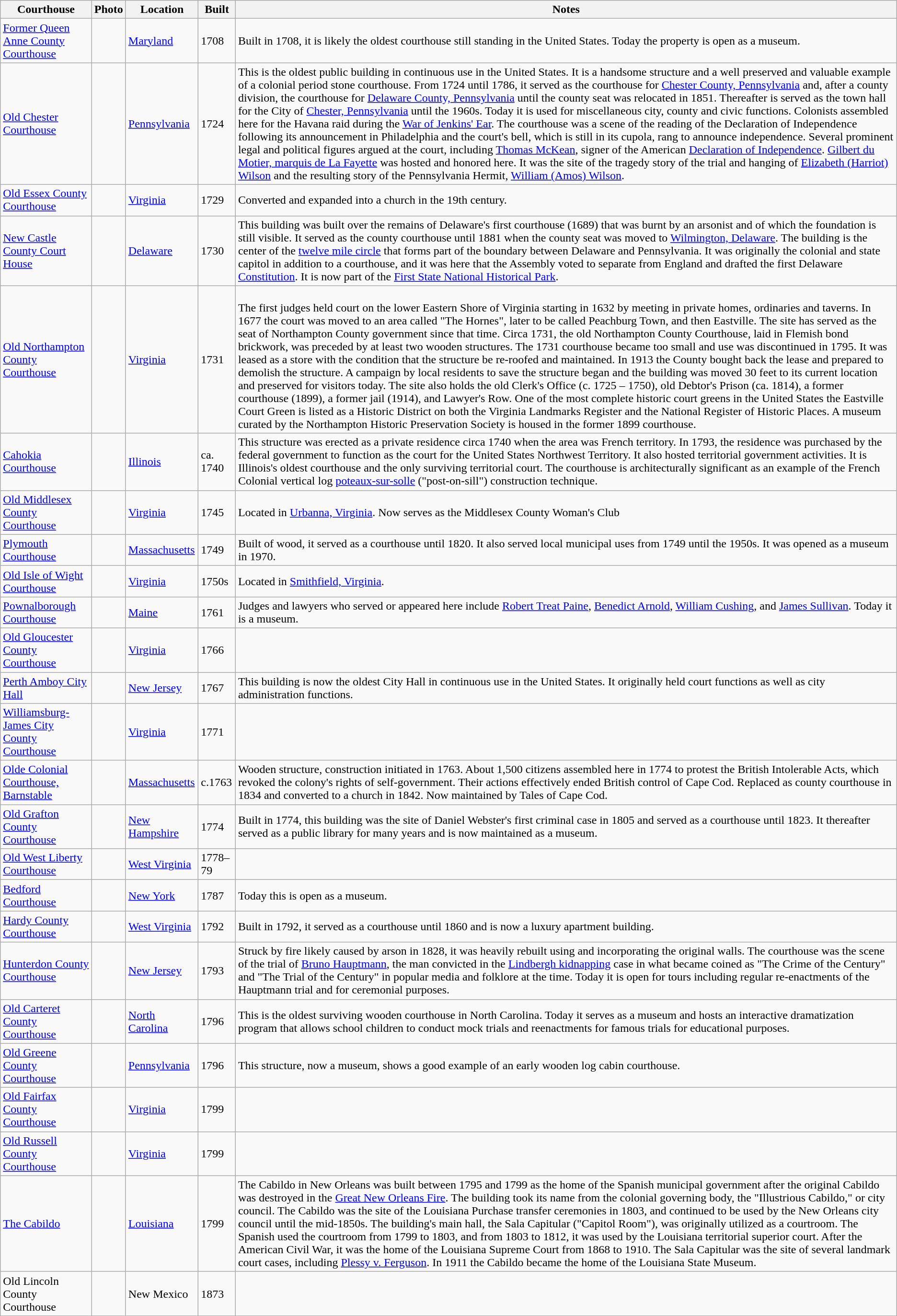<table class="sortable wikitable">
<tr>
<th>Courthouse</th>
<th>Photo</th>
<th>Location</th>
<th>Built</th>
<th class="unsortable">Notes</th>
</tr>
<tr>
<td><a href='#'>Former Queen Anne County Courthouse</a></td>
<td></td>
<td><a href='#'>Maryland</a></td>
<td>1708</td>
<td>Built in 1708, it is likely the oldest courthouse still standing in the United States. Today the property is open as a museum.</td>
</tr>
<tr>
<td><a href='#'>Old Chester Courthouse</a></td>
<td></td>
<td><a href='#'>Pennsylvania</a></td>
<td>1724</td>
<td>This is the oldest public building in continuous use in the United States. It is a handsome structure and a well preserved and valuable example of a colonial period stone courthouse. From 1724 until 1786, it served as the courthouse for <a href='#'>Chester County, Pennsylvania</a> and, after a county division, the courthouse for <a href='#'>Delaware County, Pennsylvania</a> until the county seat was relocated in 1851. Thereafter is served as the town hall for the City of <a href='#'>Chester, Pennsylvania</a> until the 1960s. Today it is used for miscellaneous city, county and civic functions. Colonists assembled here for the Havana raid during the <a href='#'>War of Jenkins' Ear</a>. The courthouse was a scene of the reading of the Declaration of Independence following its announcement in Philadelphia and the court's bell, which is still in its cupola, rang to announce independence. Several prominent legal and political figures argued at the court, including <a href='#'>Thomas McKean</a>, signer of the American <a href='#'>Declaration of Independence</a>. <a href='#'>Gilbert du Motier, marquis de La Fayette</a> was hosted and honored here. It was the site of the tragedy story of the trial and hanging of <a href='#'>Elizabeth (Harriot) Wilson</a> and the resulting story of the Pennsylvania Hermit, <a href='#'>William (Amos) Wilson</a>.</td>
</tr>
<tr>
<td><a href='#'>Old Essex County Courthouse</a></td>
<td></td>
<td><a href='#'>Virginia</a></td>
<td>1729</td>
<td>Converted and expanded into a church in the 19th century.</td>
</tr>
<tr>
<td><a href='#'>New Castle County Court House</a></td>
<td></td>
<td><a href='#'>Delaware</a></td>
<td>1730</td>
<td>This building was built over the remains of Delaware's first courthouse (1689) that was burnt by an arsonist and of which the foundation is still visible. It served as the county courthouse until 1881 when the county seat was moved to <a href='#'>Wilmington, Delaware</a>. The building is the center of the <a href='#'>twelve mile circle</a> that forms part of the boundary between Delaware and Pennsylvania. It was originally the colonial and state capitol in addition to a courthouse, and it was here that the Assembly voted to separate from England and drafted the first Delaware <a href='#'>Constitution</a>. It is now part of the <a href='#'>First State National Historical Park</a>.</td>
</tr>
<tr>
<td><a href='#'>Old Northampton County Courthouse</a></td>
<td></td>
<td><a href='#'>Virginia</a></td>
<td>1731</td>
<td><br>The first judges held court on the lower Eastern Shore of Virginia starting in 1632 by meeting in private homes, ordinaries and taverns. In 1677 the court was moved to an area called "The Hornes", later to be called Peachburg Town, and then Eastville. The site has served as the seat of Northampton County government since that time. Circa 1731, the old Northampton County Courthouse, laid in Flemish bond brickwork, was preceded by at least two wooden structures. The 1731 courthouse became too small and use was discontinued in 1795. It was leased as a store with the condition that the structure be re-roofed and maintained. In 1913 the County bought back the lease and prepared to demolish the structure. A campaign by local residents to save the structure began and the building was moved 30 feet to its current location and preserved for visitors today. The site also holds the old Clerk's Office (c. 1725 – 1750), old Debtor's Prison (ca. 1814), a former courthouse (1899), a former jail (1914), and Lawyer's Row. One of the most complete historic court greens in the United States the Eastville Court Green is listed as a Historic District on both the Virginia Landmarks Register and the National Register of Historic Places. A museum curated by the Northampton Historic Preservation Society is housed in the former 1899 courthouse.</td>
</tr>
<tr>
<td><a href='#'>Cahokia Courthouse</a></td>
<td></td>
<td><a href='#'>Illinois</a></td>
<td>ca. 1740</td>
<td>This structure was erected as a private residence circa 1740 when the area was French territory. In 1793, the residence was purchased by the federal government to function as the court for the United States Northwest Territory. It also hosted territorial government activities. It is Illinois's oldest courthouse and the only surviving territorial court. The courthouse is architecturally significant as an example of the French Colonial vertical log <a href='#'>poteaux-sur-solle</a> ("post-on-sill") construction technique.</td>
</tr>
<tr>
<td><a href='#'>Old Middlesex County Courthouse</a></td>
<td></td>
<td><a href='#'>Virginia</a></td>
<td>1745</td>
<td>Located in <a href='#'>Urbanna, Virginia</a>. Now serves as the Middlesex County Woman's Club</td>
</tr>
<tr>
<td><a href='#'>Plymouth Courthouse</a></td>
<td></td>
<td><a href='#'>Massachusetts</a></td>
<td>1749</td>
<td>Built of wood, it served as a courthouse until 1820. It also served local municipal uses from 1749 until the 1950s. It was opened as a museum in 1970.</td>
</tr>
<tr>
<td><a href='#'>Old Isle of Wight Courthouse</a></td>
<td></td>
<td><a href='#'>Virginia</a></td>
<td>1750s</td>
<td>Located in <a href='#'>Smithfield, Virginia</a>.</td>
</tr>
<tr>
<td><a href='#'>Pownalborough Courthouse</a></td>
<td></td>
<td><a href='#'>Maine</a></td>
<td>1761</td>
<td>Judges and lawyers who served or appeared here include <a href='#'>Robert Treat Paine</a>, <a href='#'>Benedict Arnold</a>, <a href='#'>William Cushing</a>, and <a href='#'>James Sullivan</a>.  Today it is a museum.</td>
</tr>
<tr>
<td><a href='#'>Old Gloucester County Courthouse</a></td>
<td></td>
<td><a href='#'>Virginia</a></td>
<td>1766</td>
<td></td>
</tr>
<tr>
<td><a href='#'>Perth Amboy City Hall</a></td>
<td></td>
<td><a href='#'>New Jersey</a></td>
<td>1767</td>
<td>This building is now the oldest City Hall in continuous use in the United States. It originally held court functions as well as city administration functions.</td>
</tr>
<tr>
<td><a href='#'>Williamsburg-James City County Courthouse</a></td>
<td></td>
<td><a href='#'>Virginia</a></td>
<td>1771</td>
<td></td>
</tr>
<tr>
<td><a href='#'>Olde Colonial Courthouse, Barnstable</a></td>
<td></td>
<td><a href='#'>Massachusetts</a></td>
<td>c.1763</td>
<td>Wooden structure, construction initiated in 1763. About 1,500 citizens assembled here in 1774 to protest the British Intolerable Acts, which revoked the colony's rights of self-government. Their actions effectively ended British control of Cape Cod. Replaced as county courthouse in 1834 and converted to a church in 1842. Now maintained by Tales of Cape Cod.</td>
</tr>
<tr>
<td><a href='#'>Old Grafton County Courthouse</a></td>
<td></td>
<td><a href='#'>New Hampshire</a></td>
<td>1774</td>
<td>Built in 1774, this building was the site of Daniel Webster's first criminal case in 1805 and served as a courthouse until 1823. It thereafter served as a public library for many years and is now maintained as a museum.</td>
</tr>
<tr>
<td><a href='#'>Old West Liberty Courthouse</a></td>
<td></td>
<td><a href='#'>West Virginia</a></td>
<td>1778–79</td>
<td Built in 1778–79 in West Liberty (previously called "Black's Cabin," in Ohio County), formerly Virginia. Used as a Courthouse until 1798, when Wheeling was selected as the site of the county Courthouse. The building then was converted into a grist mill, and later used as a residence. Currently uninhabited and is undergoing renovation.></td>
</tr>
<tr>
<td><a href='#'>Bedford Courthouse</a></td>
<td></td>
<td><a href='#'>New York</a></td>
<td>1787</td>
<td>Today this is open as a museum.</td>
</tr>
<tr>
<td><a href='#'>Hardy County Courthouse</a></td>
<td></td>
<td><a href='#'>West Virginia</a></td>
<td>1792</td>
<td>Built in 1792, it served as a courthouse until 1860 and is now a luxury apartment building.</td>
</tr>
<tr>
<td><a href='#'>Hunterdon County Courthouse</a></td>
<td></td>
<td><a href='#'>New Jersey</a></td>
<td>1793</td>
<td>Struck by fire likely caused by arson in 1828, it was heavily rebuilt using and incorporating the original walls. The courthouse was the scene of the trial of <a href='#'>Bruno Hauptmann</a>, the man convicted in the <a href='#'>Lindbergh kidnapping</a> case in what became coined as "The Crime of the Century" and "The Trial of the Century" in popular media and folklore at the time. Today it is open for tours including regular re-enactments of the Hauptmann trial and for ceremonial purposes.</td>
</tr>
<tr>
<td><a href='#'>Old Carteret County Courthouse</a></td>
<td></td>
<td><a href='#'>North Carolina</a></td>
<td>1796</td>
<td>This is the oldest surviving wooden courthouse in North Carolina. Today it serves as a museum and hosts an interactive dramatization program that allows school children to conduct mock trials and reenactments for famous trials for educational purposes.</td>
</tr>
<tr>
<td><a href='#'>Old Greene County Courthouse</a></td>
<td></td>
<td><a href='#'>Pennsylvania</a></td>
<td>1796</td>
<td>This structure, now a museum, shows a good example of an early wooden log cabin courthouse.</td>
</tr>
<tr>
<td><a href='#'>Old Fairfax County Courthouse</a></td>
<td></td>
<td><a href='#'>Virginia</a></td>
<td>1799</td>
<td></td>
</tr>
<tr>
<td><a href='#'>Old Russell County Courthouse</a></td>
<td></td>
<td><a href='#'>Virginia</a></td>
<td>1799</td>
<td></td>
</tr>
<tr>
<td><a href='#'>The Cabildo</a></td>
<td></td>
<td><a href='#'>Louisiana</a></td>
<td>1799</td>
<td>The Cabildo in New Orleans was built between 1795 and 1799 as the home of the Spanish municipal government after the original Cabildo was destroyed in the <a href='#'>Great New Orleans Fire</a>. The building took its name from the colonial governing body, the "Illustrious Cabildo," or city council. The Cabildo was the site of the Louisiana Purchase transfer ceremonies in 1803, and continued to be used by the New Orleans city council until the mid-1850s. The building's main hall, the Sala Capitular ("Capitol Room"), was originally utilized as a courtroom. The Spanish used the courtroom from 1799 to 1803, and from 1803 to 1812, it was used by the Louisiana territorial superior court. After the American Civil War, it was the home of the Louisiana Supreme Court from 1868 to 1910. The Sala Capitular was the site of several landmark court cases, including <a href='#'>Plessy v. Ferguson</a>. In 1911 the Cabildo became the home of the Louisiana State Museum.</td>
</tr>
<tr>
<td>Old Lincoln County Courthouse</td>
<td></td>
<td>New Mexico</td>
<td>1873</td>
<td></td>
</tr>
</table>
